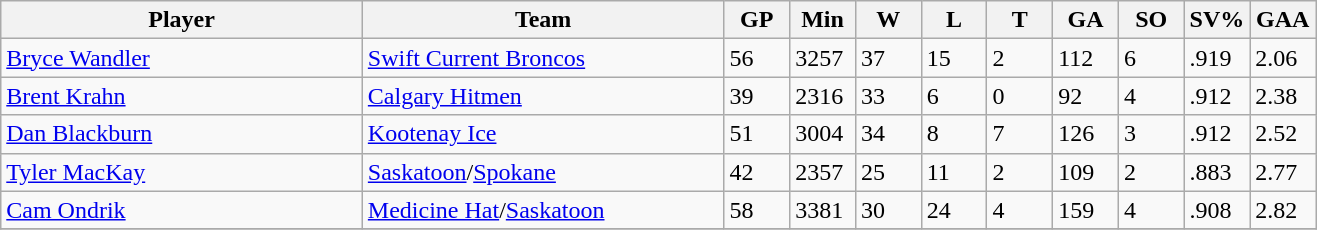<table class="wikitable">
<tr>
<th bgcolor="#DDDDFF" width="27.5%">Player</th>
<th bgcolor="#DDDDFF" width="27.5%">Team</th>
<th bgcolor="#DDDDFF" width="5%">GP</th>
<th bgcolor="#DDDDFF" width="5%">Min</th>
<th bgcolor="#DDDDFF" width="5%">W</th>
<th bgcolor="#DDDDFF" width="5%">L</th>
<th bgcolor="#DDDDFF" width="5%">T</th>
<th bgcolor="#DDDDFF" width="5%">GA</th>
<th bgcolor="#DDDDFF" width="5%">SO</th>
<th bgcolor="#DDDDFF" width="5%">SV%</th>
<th bgcolor="#DDDDFF" width="5%">GAA</th>
</tr>
<tr>
<td><a href='#'>Bryce Wandler</a></td>
<td><a href='#'>Swift Current Broncos</a></td>
<td>56</td>
<td>3257</td>
<td>37</td>
<td>15</td>
<td>2</td>
<td>112</td>
<td>6</td>
<td>.919</td>
<td>2.06</td>
</tr>
<tr>
<td><a href='#'>Brent Krahn</a></td>
<td><a href='#'>Calgary Hitmen</a></td>
<td>39</td>
<td>2316</td>
<td>33</td>
<td>6</td>
<td>0</td>
<td>92</td>
<td>4</td>
<td>.912</td>
<td>2.38</td>
</tr>
<tr>
<td><a href='#'>Dan Blackburn</a></td>
<td><a href='#'>Kootenay Ice</a></td>
<td>51</td>
<td>3004</td>
<td>34</td>
<td>8</td>
<td>7</td>
<td>126</td>
<td>3</td>
<td>.912</td>
<td>2.52</td>
</tr>
<tr>
<td><a href='#'>Tyler MacKay</a></td>
<td><a href='#'>Saskatoon</a>/<a href='#'>Spokane</a></td>
<td>42</td>
<td>2357</td>
<td>25</td>
<td>11</td>
<td>2</td>
<td>109</td>
<td>2</td>
<td>.883</td>
<td>2.77</td>
</tr>
<tr>
<td><a href='#'>Cam Ondrik</a></td>
<td><a href='#'>Medicine Hat</a>/<a href='#'>Saskatoon</a></td>
<td>58</td>
<td>3381</td>
<td>30</td>
<td>24</td>
<td>4</td>
<td>159</td>
<td>4</td>
<td>.908</td>
<td>2.82</td>
</tr>
<tr>
</tr>
</table>
